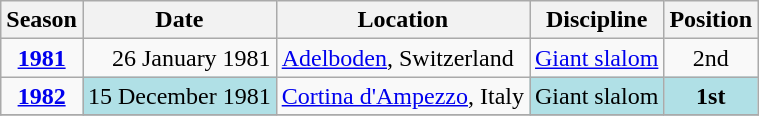<table class="wikitable" style="text-align:center; font-size:100%;">
<tr>
<th>Season</th>
<th>Date</th>
<th>Location</th>
<th>Discipline</th>
<th>Position</th>
</tr>
<tr>
<td><strong><a href='#'>1981</a></strong></td>
<td align="right">26 January 1981</td>
<td align="left"> <a href='#'>Adelboden</a>, Switzerland</td>
<td><a href='#'>Giant slalom</a></td>
<td>2nd</td>
</tr>
<tr>
<td><strong><a href='#'>1982</a></strong></td>
<td bgcolor="#BOEOE6" align="right">15 December 1981</td>
<td align="left"> <a href='#'>Cortina d'Ampezzo</a>, Italy</td>
<td bgcolor="#BOEOE6">Giant slalom</td>
<td bgcolor="#BOEOE6"><strong>1st</strong></td>
</tr>
<tr>
</tr>
</table>
